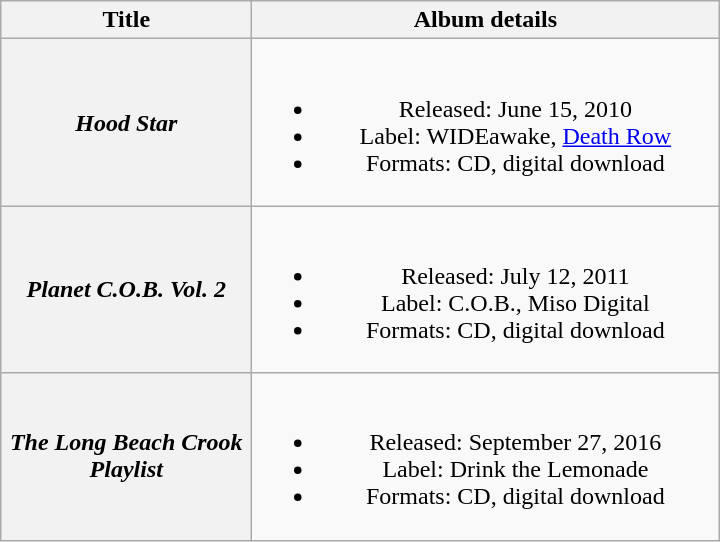<table class="wikitable plainrowheaders" style="text-align:center;">
<tr>
<th scope="col" style="width:10em;">Title</th>
<th scope="col" style="width:19em;">Album details</th>
</tr>
<tr>
<th scope="row"><em>Hood Star</em></th>
<td><br><ul><li>Released: June 15, 2010</li><li>Label: WIDEawake, <a href='#'>Death Row</a></li><li>Formats: CD, digital download</li></ul></td>
</tr>
<tr>
<th scope="row"><em>Planet C.O.B. Vol. 2</em></th>
<td><br><ul><li>Released: July 12, 2011</li><li>Label: C.O.B., Miso Digital</li><li>Formats: CD, digital download</li></ul></td>
</tr>
<tr>
<th scope="row"><em>The Long Beach Crook Playlist</em></th>
<td><br><ul><li>Released: September 27, 2016</li><li>Label: Drink the Lemonade</li><li>Formats: CD, digital download</li></ul></td>
</tr>
</table>
